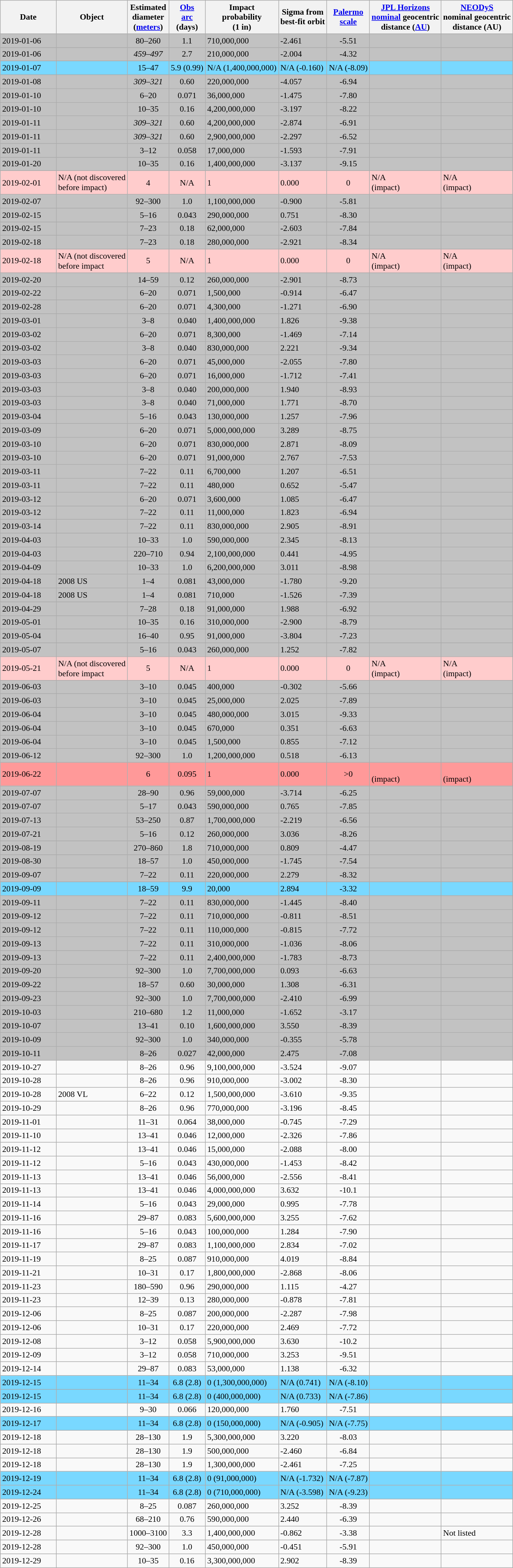<table class="wikitable sortable" style="font-size: 0.9em;">
<tr>
<th width=90>Date</th>
<th>Object</th>
<th>Estimated<br>diameter<br>(<a href='#'>meters</a>)</th>
<th><a href='#'>Obs<br>arc</a><br>(days)</th>
<th>Impact<br>probability<br>(1 in)</th>
<th>Sigma from<br>best-fit orbit<br></th>
<th><a href='#'>Palermo<br>scale</a></th>
<th><a href='#'>JPL Horizons</a><br><a href='#'>nominal</a> geocentric<br>distance (<a href='#'>AU</a>)</th>
<th><a href='#'>NEODyS</a><br>nominal geocentric<br>distance (AU)</th>
</tr>
<tr bgcolor=#c2c2c2>
<td>2019-01-06</td>
<td></td>
<td align=center>80–260</td>
<td align=center>1.1</td>
<td>710,000,000</td>
<td>-2.461</td>
<td align=center>-5.51</td>
<td></td>
<td></td>
</tr>
<tr bgcolor=#c2c2c2>
<td>2019-01-06</td>
<td></td>
<td align=center><em>459–497</em></td>
<td align=center>2.7</td>
<td>210,000,000</td>
<td>-2.004</td>
<td align=center>-4.32</td>
<td></td>
<td></td>
</tr>
<tr bgcolor=#79d8ff>
<td>2019-01-07</td>
<td></td>
<td align=center>15–47</td>
<td align=center>5.9 (0.99)</td>
<td>N/A (1,400,000,000)</td>
<td>N/A (-0.160)</td>
<td align=center>N/A (-8.09)</td>
<td></td>
<td></td>
</tr>
<tr bgcolor=#c2c2c2>
<td>2019-01-08</td>
<td></td>
<td align=center><em>309–321</em></td>
<td align=center>0.60</td>
<td>220,000,000</td>
<td>-4.057</td>
<td align=center>-6.94</td>
<td></td>
<td></td>
</tr>
<tr bgcolor=#c2c2c2>
<td>2019-01-10</td>
<td></td>
<td align=center>6–20</td>
<td align=center>0.071</td>
<td>36,000,000</td>
<td>-1.475</td>
<td align=center>-7.80</td>
<td></td>
<td></td>
</tr>
<tr bgcolor=#c2c2c2>
<td>2019-01-10</td>
<td></td>
<td align=center>10–35</td>
<td align=center>0.16</td>
<td>4,200,000,000</td>
<td>-3.197</td>
<td align=center>-8.22</td>
<td></td>
<td></td>
</tr>
<tr bgcolor=#c2c2c2>
<td>2019-01-11</td>
<td></td>
<td align=center><em>309–321</em></td>
<td align=center>0.60</td>
<td>4,200,000,000</td>
<td>-2.874</td>
<td align=center>-6.91</td>
<td></td>
<td></td>
</tr>
<tr bgcolor=#c2c2c2>
<td>2019-01-11</td>
<td></td>
<td align=center><em>309–321</em></td>
<td align=center>0.60</td>
<td>2,900,000,000</td>
<td>-2.297</td>
<td align=center>-6.52</td>
<td></td>
<td></td>
</tr>
<tr bgcolor=#c2c2c2>
<td>2019-01-11</td>
<td></td>
<td align=center>3–12</td>
<td align=center>0.058</td>
<td>17,000,000</td>
<td>-1.593</td>
<td align=center>-7.91</td>
<td></td>
<td></td>
</tr>
<tr bgcolor=#c2c2c2>
<td>2019-01-20</td>
<td></td>
<td align=center>10–35</td>
<td align=center>0.16</td>
<td>1,400,000,000</td>
<td>-3.137</td>
<td align=center>-9.15</td>
<td></td>
<td></td>
</tr>
<tr bgcolor=#ffcccc>
<td>2019-02-01</td>
<td>N/A (not discovered<br>before impact)</td>
<td align="center">4</td>
<td align="center">N/A</td>
<td>1</td>
<td>0.000</td>
<td align=center>0</td>
<td>N/A<br>(impact)</td>
<td>N/A<br>(impact)</td>
</tr>
<tr bgcolor=#c2c2c2>
<td>2019-02-07</td>
<td></td>
<td align=center>92–300</td>
<td align=center>1.0</td>
<td>1,100,000,000</td>
<td>-0.900</td>
<td align=center>-5.81</td>
<td></td>
<td></td>
</tr>
<tr bgcolor=#c2c2c2>
<td>2019-02-15</td>
<td></td>
<td align=center>5–16</td>
<td align=center>0.043</td>
<td>290,000,000</td>
<td>0.751</td>
<td align=center>-8.30</td>
<td></td>
<td></td>
</tr>
<tr bgcolor=#c2c2c2>
<td>2019-02-15</td>
<td></td>
<td align=center>7–23</td>
<td align=center>0.18</td>
<td>62,000,000</td>
<td>-2.603</td>
<td align=center>-7.84</td>
<td></td>
<td></td>
</tr>
<tr bgcolor=#c2c2c2>
<td>2019-02-18</td>
<td></td>
<td align=center>7–23</td>
<td align=center>0.18</td>
<td>280,000,000</td>
<td>-2.921</td>
<td align=center>-8.34</td>
<td></td>
<td></td>
</tr>
<tr bgcolor=#ffcccc>
<td>2019-02-18</td>
<td>N/A (not discovered<br>before impact</td>
<td align="center">5</td>
<td align="center">N/A</td>
<td>1</td>
<td>0.000</td>
<td align=center>0</td>
<td>N/A<br>(impact)</td>
<td>N/A<br>(impact)</td>
</tr>
<tr bgcolor=#c2c2c2>
<td>2019-02-20</td>
<td></td>
<td align=center>14–59</td>
<td align=center>0.12</td>
<td>260,000,000</td>
<td>-2.901</td>
<td align=center>-8.73</td>
<td></td>
<td></td>
</tr>
<tr bgcolor=#c2c2c2>
<td>2019-02-22</td>
<td></td>
<td align=center>6–20</td>
<td align=center>0.071</td>
<td>1,500,000</td>
<td>-0.914</td>
<td align=center>-6.47</td>
<td></td>
<td></td>
</tr>
<tr bgcolor=#c2c2c2>
<td>2019-02-28</td>
<td></td>
<td align=center>6–20</td>
<td align=center>0.071</td>
<td>4,300,000</td>
<td>-1.271</td>
<td align=center>-6.90</td>
<td></td>
<td></td>
</tr>
<tr bgcolor=#c2c2c2>
<td>2019-03-01</td>
<td></td>
<td align=center>3–8</td>
<td align=center>0.040</td>
<td>1,400,000,000</td>
<td>1.826</td>
<td align=center>-9.38</td>
<td></td>
<td></td>
</tr>
<tr bgcolor=#c2c2c2>
<td>2019-03-02</td>
<td></td>
<td align=center>6–20</td>
<td align=center>0.071</td>
<td>8,300,000</td>
<td>-1.469</td>
<td align=center>-7.14</td>
<td></td>
<td></td>
</tr>
<tr bgcolor=#c2c2c2>
<td>2019-03-02</td>
<td></td>
<td align=center>3–8</td>
<td align=center>0.040</td>
<td>830,000,000</td>
<td>2.221</td>
<td align=center>-9.34</td>
<td></td>
<td></td>
</tr>
<tr bgcolor=#c2c2c2>
<td>2019-03-03</td>
<td></td>
<td align=center>6–20</td>
<td align=center>0.071</td>
<td>45,000,000</td>
<td>-2.055</td>
<td align=center>-7.80</td>
<td></td>
<td></td>
</tr>
<tr bgcolor=#c2c2c2>
<td>2019-03-03</td>
<td></td>
<td align=center>6–20</td>
<td align=center>0.071</td>
<td>16,000,000</td>
<td>-1.712</td>
<td align=center>-7.41</td>
<td></td>
<td></td>
</tr>
<tr bgcolor=#c2c2c2>
<td>2019-03-03</td>
<td></td>
<td align=center>3–8</td>
<td align=center>0.040</td>
<td>200,000,000</td>
<td>1.940</td>
<td align=center>-8.93</td>
<td></td>
<td></td>
</tr>
<tr bgcolor=#c2c2c2>
<td>2019-03-03</td>
<td></td>
<td align=center>3–8</td>
<td align=center>0.040</td>
<td>71,000,000</td>
<td>1.771</td>
<td align=center>-8.70</td>
<td></td>
<td></td>
</tr>
<tr bgcolor=#c2c2c2>
<td>2019-03-04</td>
<td></td>
<td align=center>5–16</td>
<td align=center>0.043</td>
<td>130,000,000</td>
<td>1.257</td>
<td align=center>-7.96</td>
<td></td>
<td></td>
</tr>
<tr bgcolor=#c2c2c2>
<td>2019-03-09</td>
<td></td>
<td align=center>6–20</td>
<td align=center>0.071</td>
<td>5,000,000,000</td>
<td>3.289</td>
<td align=center>-8.75</td>
<td></td>
<td></td>
</tr>
<tr bgcolor=#c2c2c2>
<td>2019-03-10</td>
<td></td>
<td align=center>6–20</td>
<td align=center>0.071</td>
<td>830,000,000</td>
<td>2.871</td>
<td align=center>-8.09</td>
<td></td>
<td></td>
</tr>
<tr bgcolor=#c2c2c2>
<td>2019-03-10</td>
<td></td>
<td align=center>6–20</td>
<td align=center>0.071</td>
<td>91,000,000</td>
<td>2.767</td>
<td align=center>-7.53</td>
<td></td>
<td></td>
</tr>
<tr bgcolor=#c2c2c2>
<td>2019-03-11</td>
<td></td>
<td align=center>7–22</td>
<td align=center>0.11</td>
<td>6,700,000</td>
<td>1.207</td>
<td align=center>-6.51</td>
<td></td>
<td></td>
</tr>
<tr bgcolor=#c2c2c2>
<td>2019-03-11</td>
<td></td>
<td align=center>7–22</td>
<td align=center>0.11</td>
<td>480,000</td>
<td>0.652</td>
<td align=center>-5.47</td>
<td></td>
<td></td>
</tr>
<tr bgcolor=#c2c2c2>
<td>2019-03-12</td>
<td></td>
<td align=center>6–20</td>
<td align=center>0.071</td>
<td>3,600,000</td>
<td>1.085</td>
<td align=center>-6.47</td>
<td></td>
<td></td>
</tr>
<tr bgcolor=#c2c2c2>
<td>2019-03-12</td>
<td></td>
<td align=center>7–22</td>
<td align=center>0.11</td>
<td>11,000,000</td>
<td>1.823</td>
<td align=center>-6.94</td>
<td></td>
<td></td>
</tr>
<tr bgcolor=#c2c2c2>
<td>2019-03-14</td>
<td></td>
<td align=center>7–22</td>
<td align=center>0.11</td>
<td>830,000,000</td>
<td>2.905</td>
<td align=center>-8.91</td>
<td></td>
<td></td>
</tr>
<tr bgcolor=#c2c2c2>
<td>2019-04-03</td>
<td></td>
<td align=center>10–33</td>
<td align=center>1.0</td>
<td>590,000,000</td>
<td>2.345</td>
<td align=center>-8.13</td>
<td></td>
<td></td>
</tr>
<tr bgcolor=#c2c2c2>
<td>2019-04-03</td>
<td></td>
<td align=center>220–710</td>
<td align=center>0.94</td>
<td>2,100,000,000</td>
<td>0.441</td>
<td align=center>-4.95</td>
<td></td>
<td></td>
</tr>
<tr bgcolor=#c2c2c2>
<td>2019-04-09</td>
<td></td>
<td align=center>10–33</td>
<td align=center>1.0</td>
<td>6,200,000,000</td>
<td>3.011</td>
<td align=center>-8.98</td>
<td></td>
<td></td>
</tr>
<tr bgcolor=#c2c2c2>
<td>2019-04-18</td>
<td>2008 US</td>
<td align=center>1–4</td>
<td align=center>0.081</td>
<td>43,000,000</td>
<td>-1.780</td>
<td align=center>-9.20</td>
<td></td>
<td></td>
</tr>
<tr bgcolor=#c2c2c2>
<td>2019-04-18</td>
<td>2008 US</td>
<td align=center>1–4</td>
<td align=center>0.081</td>
<td>710,000</td>
<td>-1.526</td>
<td align=center>-7.39</td>
<td></td>
<td></td>
</tr>
<tr bgcolor=#c2c2c2>
<td>2019-04-29</td>
<td></td>
<td align=center>7–28</td>
<td align=center>0.18</td>
<td>91,000,000</td>
<td>1.988</td>
<td align=center>-6.92</td>
<td></td>
<td></td>
</tr>
<tr bgcolor=#c2c2c2>
<td>2019-05-01</td>
<td></td>
<td align=center>10–35</td>
<td align=center>0.16</td>
<td>310,000,000</td>
<td>-2.900</td>
<td align=center>-8.79</td>
<td></td>
<td></td>
</tr>
<tr bgcolor=#c2c2c2>
<td>2019-05-04</td>
<td></td>
<td align=center>16–40</td>
<td align=center>0.95</td>
<td>91,000,000</td>
<td>-3.804</td>
<td align=center>-7.23</td>
<td></td>
<td></td>
</tr>
<tr bgcolor=#c2c2c2>
<td>2019-05-07</td>
<td></td>
<td align=center>5–16</td>
<td align=center>0.043</td>
<td>260,000,000</td>
<td>1.252</td>
<td align=center>-7.82</td>
<td></td>
<td></td>
</tr>
<tr bgcolor=#ffcccc>
<td>2019-05-21</td>
<td>N/A (not discovered<br>before impact</td>
<td align="center">5</td>
<td align="center">N/A</td>
<td>1</td>
<td>0.000</td>
<td align=center>0</td>
<td>N/A<br>(impact)</td>
<td>N/A<br>(impact)</td>
</tr>
<tr bgcolor=#c2c2c2>
<td>2019-06-03</td>
<td></td>
<td align=center>3–10</td>
<td align=center>0.045</td>
<td>400,000</td>
<td>-0.302</td>
<td align=center>-5.66</td>
<td></td>
<td></td>
</tr>
<tr bgcolor=#c2c2c2>
<td>2019-06-03</td>
<td></td>
<td align=center>3–10</td>
<td align=center>0.045</td>
<td>25,000,000</td>
<td>2.025</td>
<td align=center>-7.89</td>
<td></td>
<td></td>
</tr>
<tr bgcolor=#c2c2c2>
<td>2019-06-04</td>
<td></td>
<td align=center>3–10</td>
<td align=center>0.045</td>
<td>480,000,000</td>
<td>3.015</td>
<td align=center>-9.33</td>
<td></td>
<td></td>
</tr>
<tr bgcolor=#c2c2c2>
<td>2019-06-04</td>
<td></td>
<td align=center>3–10</td>
<td align=center>0.045</td>
<td>670,000</td>
<td>0.351</td>
<td align=center>-6.63</td>
<td></td>
<td></td>
</tr>
<tr bgcolor=#c2c2c2>
<td>2019-06-04</td>
<td></td>
<td align=center>3–10</td>
<td align=center>0.045</td>
<td>1,500,000</td>
<td>0.855</td>
<td align=center>-7.12</td>
<td></td>
<td></td>
</tr>
<tr bgcolor=#c2c2c2>
<td>2019-06-12</td>
<td></td>
<td align=center>92–300</td>
<td align=center>1.0</td>
<td>1,200,000,000</td>
<td>0.518</td>
<td align=center>-6.13</td>
<td></td>
<td></td>
</tr>
<tr bgcolor=#ff9999>
<td>2019-06-22</td>
<td></td>
<td align="center">6</td>
<td align="center">0.095</td>
<td>1</td>
<td>0.000</td>
<td align="center">>0</td>
<td><br>(impact)</td>
<td><br>(impact)</td>
</tr>
<tr bgcolor=#c2c2c2>
<td>2019-07-07</td>
<td></td>
<td align=center>28–90</td>
<td align=center>0.96</td>
<td>59,000,000</td>
<td>-3.714</td>
<td align=center>-6.25</td>
<td></td>
<td></td>
</tr>
<tr bgcolor=#c2c2c2>
<td>2019-07-07</td>
<td></td>
<td align=center>5–17</td>
<td align=center>0.043</td>
<td>590,000,000</td>
<td>0.765</td>
<td align=center>-7.85</td>
<td></td>
<td></td>
</tr>
<tr bgcolor=#c2c2c2>
<td>2019-07-13</td>
<td></td>
<td align=center>53–250</td>
<td align=center>0.87</td>
<td>1,700,000,000</td>
<td>-2.219</td>
<td align=center>-6.56</td>
<td></td>
<td></td>
</tr>
<tr bgcolor=#c2c2c2>
<td>2019-07-21</td>
<td></td>
<td align=center>5–16</td>
<td align=center>0.12</td>
<td>260,000,000</td>
<td>3.036</td>
<td align=center>-8.26</td>
<td></td>
<td></td>
</tr>
<tr bgcolor=#c2c2c2>
<td>2019-08-19</td>
<td></td>
<td align=center>270–860</td>
<td align=center>1.8</td>
<td>710,000,000</td>
<td>0.809</td>
<td align=center>-4.47</td>
<td></td>
<td></td>
</tr>
<tr bgcolor=#c2c2c2>
<td>2019-08-30</td>
<td></td>
<td align=center>18–57</td>
<td align=center>1.0</td>
<td>450,000,000</td>
<td>-1.745</td>
<td align=center>-7.54</td>
<td></td>
<td></td>
</tr>
<tr bgcolor=#c2c2c2>
<td>2019-09-07</td>
<td></td>
<td align=center>7–22</td>
<td align=center>0.11</td>
<td>220,000,000</td>
<td>2.279</td>
<td align=center>-8.32</td>
<td></td>
<td></td>
</tr>
<tr bgcolor=#79d8ff>
<td>2019-09-09</td>
<td></td>
<td align=center>18–59</td>
<td align=center>9.9</td>
<td>20,000</td>
<td>2.894</td>
<td align=center>-3.32</td>
<td></td>
<td></td>
</tr>
<tr bgcolor=#c2c2c2>
<td>2019-09-11</td>
<td></td>
<td align=center>7–22</td>
<td align=center>0.11</td>
<td>830,000,000</td>
<td>-1.445</td>
<td align=center>-8.40</td>
<td></td>
<td></td>
</tr>
<tr bgcolor=#c2c2c2>
<td>2019-09-12</td>
<td></td>
<td align=center>7–22</td>
<td align=center>0.11</td>
<td>710,000,000</td>
<td>-0.811</td>
<td align=center>-8.51</td>
<td></td>
<td></td>
</tr>
<tr bgcolor=#c2c2c2>
<td>2019-09-12</td>
<td></td>
<td align=center>7–22</td>
<td align=center>0.11</td>
<td>110,000,000</td>
<td>-0.815</td>
<td align=center>-7.72</td>
<td></td>
<td></td>
</tr>
<tr bgcolor=#c2c2c2>
<td>2019-09-13</td>
<td></td>
<td align=center>7–22</td>
<td align=center>0.11</td>
<td>310,000,000</td>
<td>-1.036</td>
<td align=center>-8.06</td>
<td></td>
<td></td>
</tr>
<tr bgcolor=#c2c2c2>
<td>2019-09-13</td>
<td></td>
<td align=center>7–22</td>
<td align=center>0.11</td>
<td>2,400,000,000</td>
<td>-1.783</td>
<td align=center>-8.73</td>
<td></td>
<td></td>
</tr>
<tr bgcolor=#c2c2c2>
<td>2019-09-20</td>
<td></td>
<td align=center>92–300</td>
<td align=center>1.0</td>
<td>7,700,000,000</td>
<td>0.093</td>
<td align=center>-6.63</td>
<td></td>
<td></td>
</tr>
<tr bgcolor=#c2c2c2>
<td>2019-09-22</td>
<td></td>
<td align=center>18–57</td>
<td align=center>0.60</td>
<td>30,000,000</td>
<td>1.308</td>
<td align=center>-6.31</td>
<td></td>
<td></td>
</tr>
<tr bgcolor=#c2c2c2>
<td>2019-09-23</td>
<td></td>
<td align=center>92–300</td>
<td align=center>1.0</td>
<td>7,700,000,000</td>
<td>-2.410</td>
<td align=center>-6.99</td>
<td></td>
<td></td>
</tr>
<tr bgcolor=#c2c2c2>
<td>2019-10-03</td>
<td></td>
<td align=center>210–680</td>
<td align=center>1.2</td>
<td>11,000,000</td>
<td>-1.652</td>
<td align=center>-3.17</td>
<td></td>
<td></td>
</tr>
<tr bgcolor=#c2c2c2>
<td>2019-10-07</td>
<td></td>
<td align=center>13–41</td>
<td align=center>0.10</td>
<td>1,600,000,000</td>
<td>3.550</td>
<td align=center>-8.39</td>
<td></td>
<td></td>
</tr>
<tr bgcolor=#c2c2c2>
<td>2019-10-09</td>
<td></td>
<td align=center>92–300</td>
<td align=center>1.0</td>
<td>340,000,000</td>
<td>-0.355</td>
<td align=center>-5.78</td>
<td></td>
<td></td>
</tr>
<tr bgcolor=#c2c2c2>
<td>2019-10-11</td>
<td></td>
<td align=center>8–26</td>
<td align=center>0.027</td>
<td>42,000,000</td>
<td>2.475</td>
<td align=center>-7.08</td>
<td></td>
<td></td>
</tr>
<tr>
<td>2019-10-27</td>
<td></td>
<td align=center>8–26</td>
<td align=center>0.96</td>
<td>9,100,000,000</td>
<td>-3.524</td>
<td align=center>-9.07</td>
<td></td>
<td></td>
</tr>
<tr>
<td>2019-10-28</td>
<td></td>
<td align=center>8–26</td>
<td align=center>0.96</td>
<td>910,000,000</td>
<td>-3.002</td>
<td align=center>-8.30</td>
<td></td>
<td></td>
</tr>
<tr>
<td>2019-10-28</td>
<td>2008 VL</td>
<td align=center>6–22</td>
<td align=center>0.12</td>
<td>1,500,000,000</td>
<td>-3.610</td>
<td align=center>-9.35</td>
<td></td>
<td></td>
</tr>
<tr>
<td>2019-10-29</td>
<td></td>
<td align=center>8–26</td>
<td align=center>0.96</td>
<td>770,000,000</td>
<td>-3.196</td>
<td align=center>-8.45</td>
<td></td>
<td></td>
</tr>
<tr>
<td>2019-11-01</td>
<td></td>
<td align=center>11–31</td>
<td align=center>0.064</td>
<td>38,000,000</td>
<td>-0.745</td>
<td align=center>-7.29</td>
<td></td>
<td></td>
</tr>
<tr>
<td>2019-11-10</td>
<td></td>
<td align=center>13–41</td>
<td align=center>0.046</td>
<td>12,000,000</td>
<td>-2.326</td>
<td align=center>-7.86</td>
<td></td>
<td></td>
</tr>
<tr>
<td>2019-11-12</td>
<td></td>
<td align=center>13–41</td>
<td align=center>0.046</td>
<td>15,000,000</td>
<td>-2.088</td>
<td align=center>-8.00</td>
<td></td>
<td></td>
</tr>
<tr>
<td>2019-11-12</td>
<td></td>
<td align=center>5–16</td>
<td align=center>0.043</td>
<td>430,000,000</td>
<td>-1.453</td>
<td align=center>-8.42</td>
<td></td>
<td></td>
</tr>
<tr>
<td>2019-11-13</td>
<td></td>
<td align=center>13–41</td>
<td align=center>0.046</td>
<td>56,000,000</td>
<td>-2.556</td>
<td align=center>-8.41</td>
<td></td>
<td></td>
</tr>
<tr>
<td>2019-11-13</td>
<td></td>
<td align=center>13–41</td>
<td align=center>0.046</td>
<td>4,000,000,000</td>
<td>3.632</td>
<td align=center>-10.1</td>
<td></td>
<td></td>
</tr>
<tr>
<td>2019-11-14</td>
<td></td>
<td align=center>5–16</td>
<td align=center>0.043</td>
<td>29,000,000</td>
<td>0.995</td>
<td align=center>-7.78</td>
<td></td>
<td></td>
</tr>
<tr>
<td>2019-11-16</td>
<td></td>
<td align=center>29–87</td>
<td align=center>0.083</td>
<td>5,600,000,000</td>
<td>3.255</td>
<td align=center>-7.62</td>
<td></td>
<td></td>
</tr>
<tr>
<td>2019-11-16</td>
<td></td>
<td align=center>5–16</td>
<td align=center>0.043</td>
<td>100,000,000</td>
<td>1.284</td>
<td align=center>-7.90</td>
<td></td>
<td></td>
</tr>
<tr>
<td>2019-11-17</td>
<td></td>
<td align=center>29–87</td>
<td align=center>0.083</td>
<td>1,100,000,000</td>
<td>2.834</td>
<td align=center>-7.02</td>
<td></td>
<td></td>
</tr>
<tr>
<td>2019-11-19</td>
<td></td>
<td align=center>8–25</td>
<td align=center>0.087</td>
<td>910,000,000</td>
<td>4.019</td>
<td align=center>-8.84</td>
<td></td>
<td></td>
</tr>
<tr>
<td>2019-11-21</td>
<td></td>
<td align=center>10–31</td>
<td align=center>0.17</td>
<td>1,800,000,000</td>
<td>-2.868</td>
<td align=center>-8.06</td>
<td></td>
<td></td>
</tr>
<tr>
<td>2019-11-23</td>
<td></td>
<td align=center>180–590</td>
<td align=center>0.96</td>
<td>290,000,000</td>
<td>1.115</td>
<td align=center>-4.27</td>
<td></td>
<td></td>
</tr>
<tr>
<td>2019-11-23</td>
<td></td>
<td align=center>12–39</td>
<td align=center>0.13</td>
<td>280,000,000</td>
<td>-0.878</td>
<td align=center>-7.81</td>
<td></td>
<td></td>
</tr>
<tr>
<td>2019-12-06</td>
<td></td>
<td align=center>8–25</td>
<td align=center>0.087</td>
<td>200,000,000</td>
<td>-2.287</td>
<td align=center>-7.98</td>
<td></td>
<td></td>
</tr>
<tr>
<td>2019-12-06</td>
<td></td>
<td align=center>10–31</td>
<td align=center>0.17</td>
<td>220,000,000</td>
<td>2.469</td>
<td align=center>-7.72</td>
<td></td>
<td></td>
</tr>
<tr>
<td>2019-12-08</td>
<td></td>
<td align=center>3–12</td>
<td align=center>0.058</td>
<td>5,900,000,000</td>
<td>3.630</td>
<td align=center>-10.2</td>
<td></td>
<td></td>
</tr>
<tr>
<td>2019-12-09</td>
<td></td>
<td align=center>3–12</td>
<td align=center>0.058</td>
<td>710,000,000</td>
<td>3.253</td>
<td align=center>-9.51</td>
<td></td>
<td></td>
</tr>
<tr>
<td>2019-12-14</td>
<td></td>
<td align=center>29–87</td>
<td align=center>0.083</td>
<td>53,000,000</td>
<td>1.138</td>
<td align=center>-6.32</td>
<td></td>
<td></td>
</tr>
<tr bgcolor=#79d8ff>
<td>2019-12-15</td>
<td></td>
<td align=center>11–34</td>
<td align=center>6.8 (2.8)</td>
<td>0 (1,300,000,000)</td>
<td>N/A (0.741)</td>
<td align=center>N/A (-8.10)</td>
<td></td>
<td></td>
</tr>
<tr bgcolor=#79d8ff>
<td>2019-12-15</td>
<td></td>
<td align=center>11–34</td>
<td align=center>6.8 (2.8)</td>
<td>0 (400,000,000)</td>
<td>N/A (0.733)</td>
<td align=center>N/A (-7.86)</td>
<td></td>
<td></td>
</tr>
<tr>
<td>2019-12-16</td>
<td></td>
<td align=center>9–30</td>
<td align=center>0.066</td>
<td>120,000,000</td>
<td>1.760</td>
<td align=center>-7.51</td>
<td></td>
<td></td>
</tr>
<tr bgcolor=#79d8ff>
<td>2019-12-17</td>
<td></td>
<td align=center>11–34</td>
<td align=center>6.8 (2.8)</td>
<td>0 (150,000,000)</td>
<td>N/A (-0.905)</td>
<td align=center>N/A (-7.75)</td>
<td></td>
<td></td>
</tr>
<tr>
<td>2019-12-18</td>
<td></td>
<td align=center>28–130</td>
<td align=center>1.9</td>
<td>5,300,000,000</td>
<td>3.220</td>
<td align=center>-8.03</td>
<td></td>
<td></td>
</tr>
<tr>
<td>2019-12-18</td>
<td></td>
<td align=center>28–130</td>
<td align=center>1.9</td>
<td>500,000,000</td>
<td>-2.460</td>
<td align=center>-6.84</td>
<td></td>
<td></td>
</tr>
<tr>
<td>2019-12-18</td>
<td></td>
<td align=center>28–130</td>
<td align=center>1.9</td>
<td>1,300,000,000</td>
<td>-2.461</td>
<td align=center>-7.25</td>
<td></td>
<td></td>
</tr>
<tr bgcolor=#79d8ff>
<td>2019-12-19</td>
<td></td>
<td align=center>11–34</td>
<td align=center>6.8 (2.8)</td>
<td>0 (91,000,000)</td>
<td>N/A (-1.732)</td>
<td align=center>N/A (-7.87)</td>
<td></td>
<td></td>
</tr>
<tr bgcolor=#79d8ff>
<td>2019-12-24</td>
<td></td>
<td align=center>11–34</td>
<td align=center>6.8 (2.8)</td>
<td>0 (710,000,000)</td>
<td>N/A (-3.598)</td>
<td align=center>N/A (-9.23)</td>
<td></td>
<td></td>
</tr>
<tr>
<td>2019-12-25</td>
<td></td>
<td align=center>8–25</td>
<td align=center>0.087</td>
<td>260,000,000</td>
<td>3.252</td>
<td align=center>-8.39</td>
<td></td>
<td></td>
</tr>
<tr>
<td>2019-12-26</td>
<td></td>
<td align=center>68–210</td>
<td align=center>0.76</td>
<td>590,000,000</td>
<td>2.440</td>
<td align=center>-6.39</td>
<td></td>
<td></td>
</tr>
<tr>
<td>2019-12-28</td>
<td></td>
<td align=center>1000–3100</td>
<td align=center>3.3</td>
<td>1,400,000,000</td>
<td>-0.862</td>
<td align=center>-3.38</td>
<td></td>
<td>Not listed</td>
</tr>
<tr>
<td>2019-12-28</td>
<td></td>
<td align=center>92–300</td>
<td align=center>1.0</td>
<td>450,000,000</td>
<td>-0.451</td>
<td align=center>-5.91</td>
<td></td>
<td></td>
</tr>
<tr>
<td>2019-12-29</td>
<td></td>
<td align=center>10–35</td>
<td align=center>0.16</td>
<td>3,300,000,000</td>
<td>2.902</td>
<td align=center>-8.39</td>
<td></td>
<td></td>
</tr>
</table>
